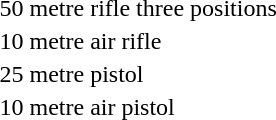<table>
<tr>
<td>50 metre rifle three positions<br></td>
<td></td>
<td></td>
<td></td>
</tr>
<tr>
<td>10 metre air rifle<br></td>
<td></td>
<td></td>
<td></td>
</tr>
<tr>
<td>25 metre pistol<br></td>
<td></td>
<td></td>
<td></td>
</tr>
<tr>
<td>10 metre air pistol<br></td>
<td></td>
<td></td>
<td></td>
</tr>
</table>
